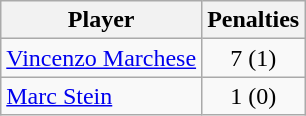<table class="wikitable">
<tr>
<th>Player</th>
<th>Penalties</th>
</tr>
<tr>
<td> <a href='#'>Vincenzo Marchese</a></td>
<td align=center>7 (1)</td>
</tr>
<tr>
<td> <a href='#'>Marc Stein</a></td>
<td align=center>1 (0)</td>
</tr>
</table>
